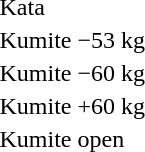<table>
<tr>
<td>Kata</td>
<td></td>
<td></td>
<td></td>
</tr>
<tr>
<td>Kumite −53 kg</td>
<td></td>
<td></td>
<td></td>
</tr>
<tr>
<td>Kumite −60 kg</td>
<td></td>
<td></td>
<td></td>
</tr>
<tr>
<td>Kumite +60 kg</td>
<td></td>
<td></td>
<td></td>
</tr>
<tr>
<td>Kumite open</td>
<td></td>
<td></td>
<td></td>
</tr>
</table>
